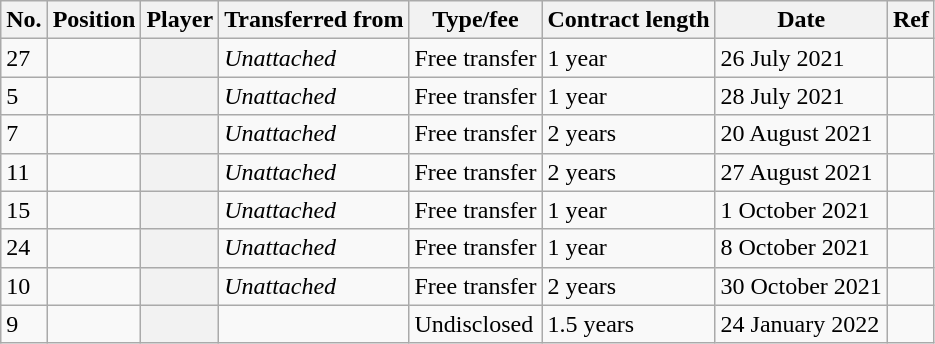<table class="wikitable plainrowheaders sortable" style="text-align:center; text-align:left">
<tr>
<th scope="col">No.</th>
<th scope="col">Position</th>
<th scope="col">Player</th>
<th scope="col">Transferred from</th>
<th scope="col">Type/fee</th>
<th scope="col">Contract length</th>
<th scope="col">Date</th>
<th scope="col" class="unsortable">Ref</th>
</tr>
<tr>
<td>27</td>
<td></td>
<th scope="row"></th>
<td><em>Unattached</em></td>
<td>Free transfer</td>
<td>1 year</td>
<td>26 July 2021</td>
<td></td>
</tr>
<tr>
<td>5</td>
<td></td>
<th scope="row"></th>
<td><em>Unattached</em></td>
<td>Free transfer</td>
<td>1 year</td>
<td>28 July 2021</td>
<td></td>
</tr>
<tr>
<td>7</td>
<td></td>
<th scope="row"></th>
<td><em>Unattached</em></td>
<td>Free transfer</td>
<td>2 years</td>
<td>20 August 2021</td>
<td></td>
</tr>
<tr>
<td>11</td>
<td></td>
<th scope="row"></th>
<td><em>Unattached</em></td>
<td>Free transfer</td>
<td>2 years</td>
<td>27 August 2021</td>
<td></td>
</tr>
<tr>
<td>15</td>
<td></td>
<th scope="row"></th>
<td><em>Unattached</em></td>
<td>Free transfer</td>
<td>1 year</td>
<td>1 October 2021</td>
<td></td>
</tr>
<tr>
<td>24</td>
<td></td>
<th scope="row"></th>
<td><em>Unattached</em></td>
<td>Free transfer</td>
<td>1 year</td>
<td>8 October 2021</td>
<td></td>
</tr>
<tr>
<td>10</td>
<td></td>
<th scope="row"></th>
<td><em>Unattached</em></td>
<td>Free transfer</td>
<td>2 years</td>
<td>30 October 2021</td>
<td></td>
</tr>
<tr>
<td>9</td>
<td></td>
<th scope="row"></th>
<td></td>
<td>Undisclosed</td>
<td>1.5 years</td>
<td>24 January 2022</td>
<td></td>
</tr>
</table>
